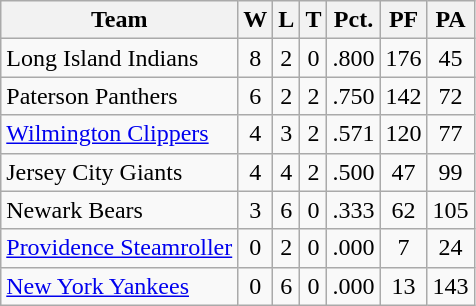<table class="wikitable">
<tr>
<th>Team</th>
<th>W</th>
<th>L</th>
<th>T</th>
<th>Pct.</th>
<th>PF</th>
<th>PA </th>
</tr>
<tr align="center">
<td align="left">Long Island Indians</td>
<td>8</td>
<td>2</td>
<td>0</td>
<td>.800</td>
<td>176</td>
<td>45</td>
</tr>
<tr align="center">
<td align="left">Paterson Panthers</td>
<td>6</td>
<td>2</td>
<td>2</td>
<td>.750</td>
<td>142</td>
<td>72</td>
</tr>
<tr align="center">
<td align="left"><a href='#'>Wilmington Clippers</a></td>
<td>4</td>
<td>3</td>
<td>2</td>
<td>.571</td>
<td>120</td>
<td>77</td>
</tr>
<tr align="center">
<td align="left">Jersey City Giants</td>
<td>4</td>
<td>4</td>
<td>2</td>
<td>.500</td>
<td>47</td>
<td>99</td>
</tr>
<tr align="center">
<td align="left">Newark Bears</td>
<td>3</td>
<td>6</td>
<td>0</td>
<td>.333</td>
<td>62</td>
<td>105</td>
</tr>
<tr align="center">
<td align="left"><a href='#'>Providence Steamroller</a></td>
<td>0</td>
<td>2</td>
<td>0</td>
<td>.000</td>
<td>7</td>
<td>24</td>
</tr>
<tr align="center">
<td align="left"><a href='#'>New York Yankees</a></td>
<td>0</td>
<td>6</td>
<td>0</td>
<td>.000</td>
<td>13</td>
<td>143</td>
</tr>
</table>
